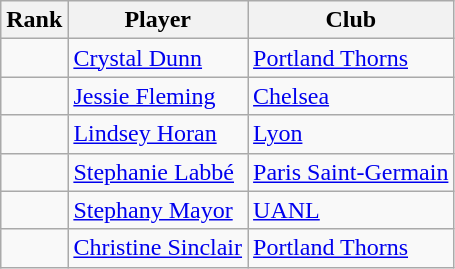<table class="wikitable">
<tr>
<th>Rank</th>
<th>Player</th>
<th>Club</th>
</tr>
<tr>
<td></td>
<td> <a href='#'>Crystal Dunn</a></td>
<td> <a href='#'>Portland Thorns</a></td>
</tr>
<tr>
<td></td>
<td> <a href='#'>Jessie Fleming</a></td>
<td> <a href='#'>Chelsea</a></td>
</tr>
<tr>
<td></td>
<td> <a href='#'>Lindsey Horan</a></td>
<td> <a href='#'>Lyon</a></td>
</tr>
<tr>
<td></td>
<td> <a href='#'>Stephanie Labbé</a></td>
<td> <a href='#'>Paris Saint-Germain</a></td>
</tr>
<tr>
<td></td>
<td> <a href='#'>Stephany Mayor</a></td>
<td> <a href='#'>UANL</a></td>
</tr>
<tr>
<td></td>
<td> <a href='#'>Christine Sinclair</a></td>
<td> <a href='#'>Portland Thorns</a></td>
</tr>
</table>
